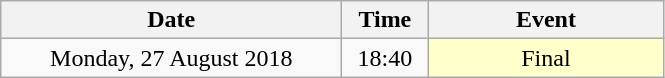<table class = "wikitable" style="text-align:center;">
<tr>
<th width=220>Date</th>
<th width=50>Time</th>
<th width=150>Event</th>
</tr>
<tr>
<td>Monday, 27 August 2018</td>
<td>18:40</td>
<td bgcolor=ffffcc>Final</td>
</tr>
</table>
